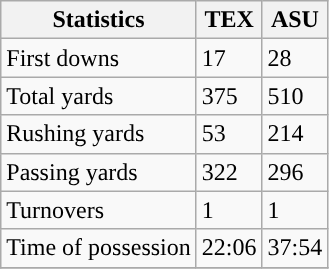<table class="wikitable" style="float: left;">
<tr>
<th>Statistics</th>
<th>TEX</th>
<th>ASU</th>
</tr>
<tr>
<td>First downs</td>
<td>17</td>
<td>28</td>
</tr>
<tr>
<td>Total yards</td>
<td>375</td>
<td>510</td>
</tr>
<tr>
<td>Rushing yards</td>
<td>53</td>
<td>214</td>
</tr>
<tr>
<td>Passing yards</td>
<td>322</td>
<td>296</td>
</tr>
<tr>
<td>Turnovers</td>
<td>1</td>
<td>1</td>
</tr>
<tr>
<td>Time of possession</td>
<td>22:06</td>
<td>37:54</td>
</tr>
<tr>
</tr>
</table>
